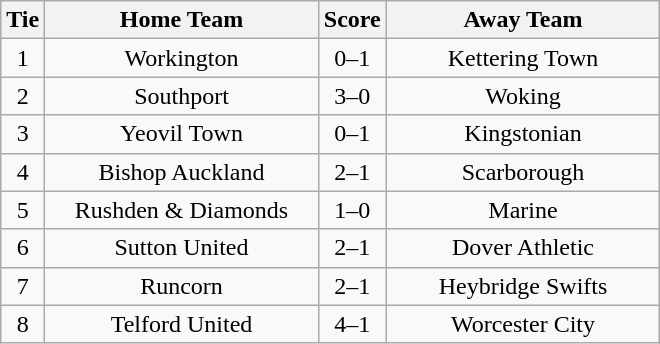<table class="wikitable" style="text-align:center;">
<tr>
<th width=20>Tie</th>
<th width=175>Home Team</th>
<th width=20>Score</th>
<th width=175>Away Team</th>
</tr>
<tr>
<td>1</td>
<td>Workington</td>
<td>0–1</td>
<td>Kettering Town</td>
</tr>
<tr>
<td>2</td>
<td>Southport</td>
<td>3–0</td>
<td>Woking</td>
</tr>
<tr>
<td>3</td>
<td>Yeovil Town</td>
<td>0–1</td>
<td>Kingstonian</td>
</tr>
<tr>
<td>4</td>
<td>Bishop Auckland</td>
<td>2–1</td>
<td>Scarborough</td>
</tr>
<tr>
<td>5</td>
<td>Rushden & Diamonds</td>
<td>1–0</td>
<td>Marine</td>
</tr>
<tr>
<td>6</td>
<td>Sutton United</td>
<td>2–1</td>
<td>Dover Athletic</td>
</tr>
<tr>
<td>7</td>
<td>Runcorn</td>
<td>2–1</td>
<td>Heybridge Swifts</td>
</tr>
<tr>
<td>8</td>
<td>Telford United</td>
<td>4–1</td>
<td>Worcester City</td>
</tr>
</table>
